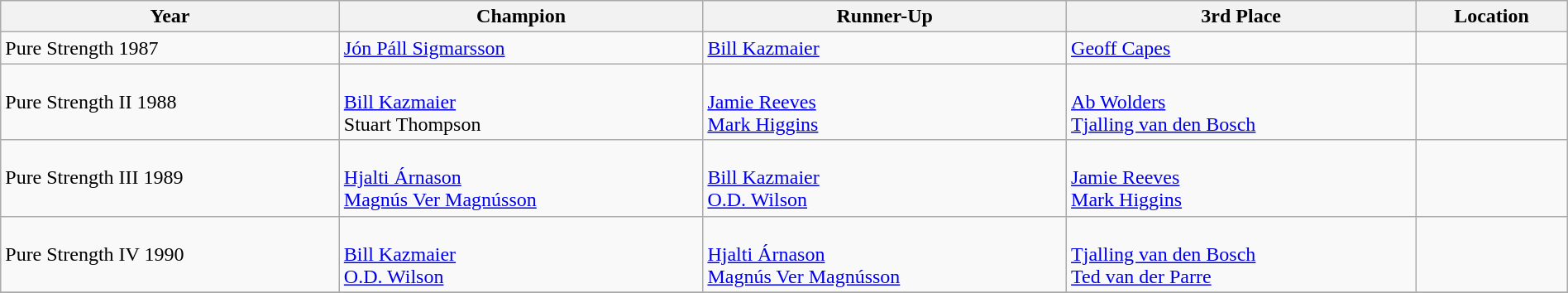<table class="wikitable sortable" style="display: inline-table;width: 100%;">
<tr>
<th>Year</th>
<th>Champion</th>
<th>Runner-Up</th>
<th>3rd Place</th>
<th>Location</th>
</tr>
<tr>
<td>Pure Strength 1987</td>
<td> <a href='#'>Jón Páll Sigmarsson</a></td>
<td> <a href='#'>Bill Kazmaier</a></td>
<td> <a href='#'>Geoff Capes</a></td>
<td> </td>
</tr>
<tr>
<td>Pure Strength II 1988</td>
<td><br><a href='#'>Bill Kazmaier</a><br>Stuart Thompson</td>
<td><br><a href='#'>Jamie Reeves</a><br><a href='#'>Mark Higgins</a></td>
<td><br><a href='#'>Ab Wolders</a><br><a href='#'>Tjalling van den Bosch</a></td>
<td> </td>
</tr>
<tr>
<td>Pure Strength III 1989</td>
<td><br><a href='#'>Hjalti Árnason</a><br><a href='#'>Magnús Ver Magnússon</a></td>
<td><br><a href='#'>Bill Kazmaier</a><br><a href='#'>O.D. Wilson</a></td>
<td><br><a href='#'>Jamie Reeves</a><br><a href='#'>Mark Higgins</a></td>
<td> </td>
</tr>
<tr>
<td>Pure Strength IV 1990</td>
<td><br><a href='#'>Bill Kazmaier</a><br><a href='#'>O.D. Wilson</a></td>
<td><br><a href='#'>Hjalti Árnason</a><br><a href='#'>Magnús Ver Magnússon</a></td>
<td><br><a href='#'>Tjalling van den Bosch</a><br><a href='#'>Ted van der Parre</a></td>
<td> </td>
</tr>
<tr>
</tr>
</table>
